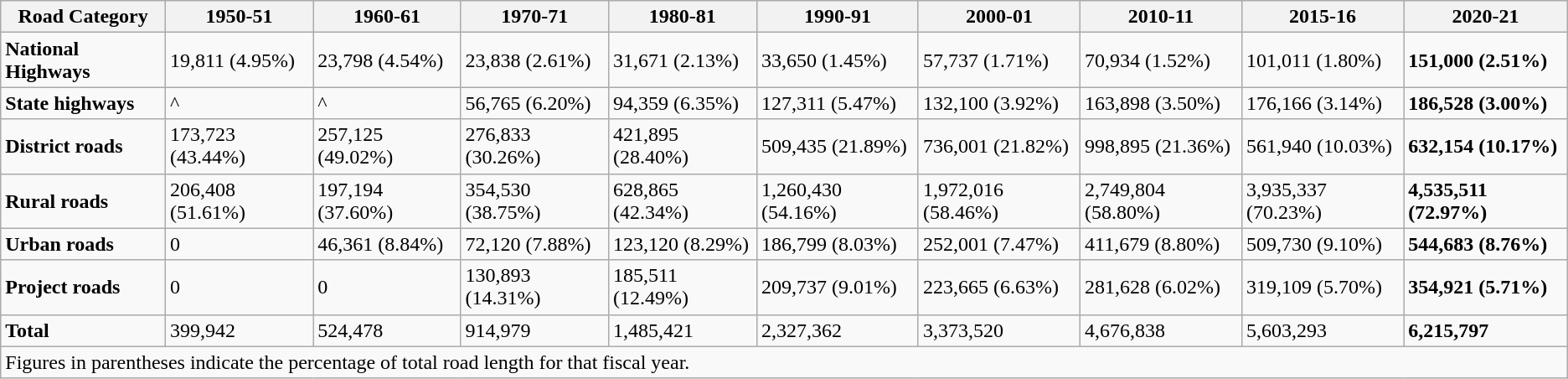<table class="wikitable">
<tr>
<th>Road Category</th>
<th>1950-51</th>
<th>1960-61</th>
<th>1970-71</th>
<th>1980-81</th>
<th>1990-91</th>
<th>2000-01</th>
<th>2010-11</th>
<th>2015-16</th>
<th><strong>2020-21</strong></th>
</tr>
<tr>
<td><strong>National Highways</strong></td>
<td>19,811 (4.95%)</td>
<td>23,798 (4.54%)</td>
<td>23,838 (2.61%)</td>
<td>31,671 (2.13%)</td>
<td>33,650 (1.45%)</td>
<td>57,737 (1.71%)</td>
<td>70,934 (1.52%)</td>
<td>101,011 (1.80%)</td>
<td><strong>151,000 (2.51%)</strong></td>
</tr>
<tr>
<td><strong>State highways</strong></td>
<td>^</td>
<td>^</td>
<td>56,765 (6.20%)</td>
<td>94,359 (6.35%)</td>
<td>127,311 (5.47%)</td>
<td>132,100 (3.92%)</td>
<td>163,898 (3.50%)</td>
<td>176,166 (3.14%)</td>
<td><strong>186,528 (3.00%)</strong></td>
</tr>
<tr>
<td><strong>District roads</strong></td>
<td>173,723 (43.44%)</td>
<td>257,125 (49.02%)</td>
<td>276,833 (30.26%)</td>
<td>421,895 (28.40%)</td>
<td>509,435 (21.89%)</td>
<td>736,001 (21.82%)</td>
<td>998,895 (21.36%)</td>
<td>561,940 (10.03%)</td>
<td><strong>632,154 (10.17%)</strong></td>
</tr>
<tr>
<td><strong>Rural roads</strong></td>
<td>206,408 (51.61%)</td>
<td>197,194 (37.60%)</td>
<td>354,530 (38.75%)</td>
<td>628,865 (42.34%)</td>
<td>1,260,430 (54.16%)</td>
<td>1,972,016 (58.46%)</td>
<td>2,749,804 (58.80%)</td>
<td>3,935,337 (70.23%)</td>
<td><strong>4,535,511 (72.97%)</strong></td>
</tr>
<tr>
<td><strong>Urban roads</strong></td>
<td>0</td>
<td>46,361 (8.84%)</td>
<td>72,120 (7.88%)</td>
<td>123,120 (8.29%)</td>
<td>186,799 (8.03%)</td>
<td>252,001 (7.47%)</td>
<td>411,679 (8.80%)</td>
<td>509,730 (9.10%)</td>
<td><strong>544,683 (8.76%)</strong></td>
</tr>
<tr>
<td><strong>Project roads</strong></td>
<td>0</td>
<td>0</td>
<td>130,893 (14.31%)</td>
<td>185,511 (12.49%)</td>
<td>209,737 (9.01%)</td>
<td>223,665 (6.63%)</td>
<td>281,628 (6.02%)</td>
<td>319,109 (5.70%)</td>
<td><strong>354,921 (5.71%)</strong></td>
</tr>
<tr>
<td><strong>Total</strong></td>
<td>399,942</td>
<td>524,478</td>
<td>914,979</td>
<td>1,485,421</td>
<td>2,327,362</td>
<td>3,373,520</td>
<td>4,676,838</td>
<td>5,603,293</td>
<td><strong>6,215,797</strong></td>
</tr>
<tr>
<td colspan="10">Figures in parentheses indicate the percentage of total road length for that fiscal year.</td>
</tr>
</table>
